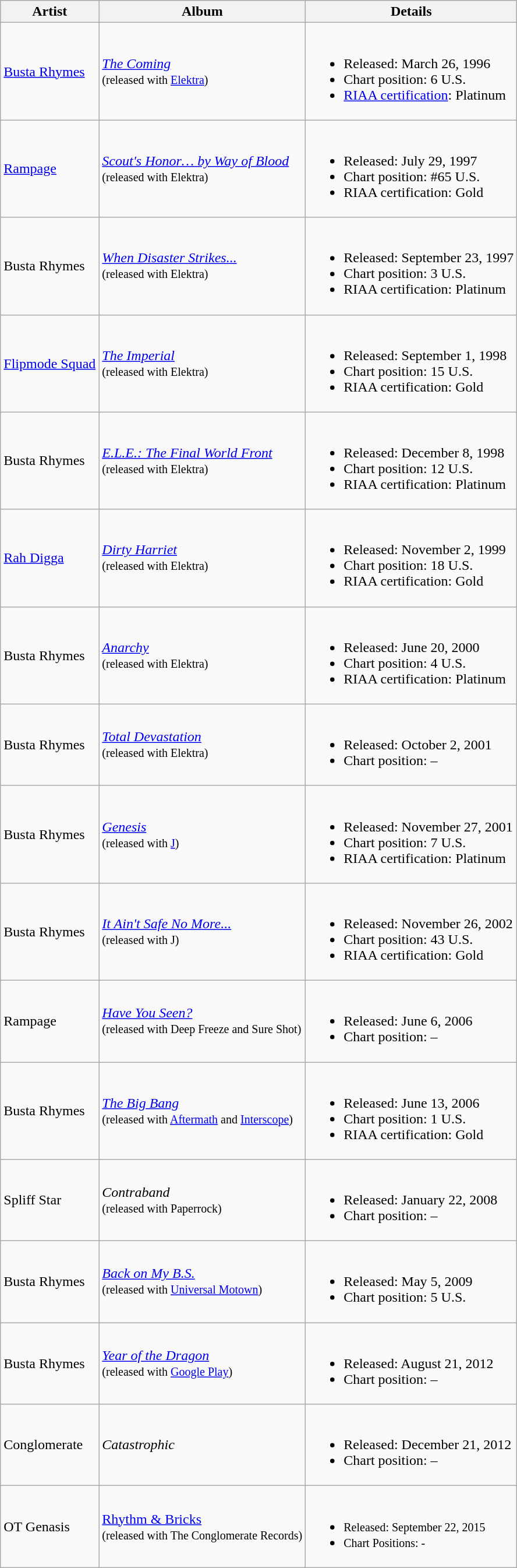<table class="wikitable sortable">
<tr>
<th>Artist</th>
<th>Album</th>
<th class="unsortable">Details</th>
</tr>
<tr>
<td><a href='#'>Busta Rhymes</a></td>
<td><em><a href='#'>The Coming</a></em><br><small>(released with <a href='#'>Elektra</a>)</small></td>
<td><br><ul><li>Released: March 26, 1996</li><li>Chart position: 6 U.S.</li><li><a href='#'>RIAA certification</a>: Platinum</li></ul></td>
</tr>
<tr>
<td><a href='#'>Rampage</a></td>
<td><em><a href='#'>Scout's Honor… by Way of Blood</a></em><br><small>(released with Elektra)</small></td>
<td><br><ul><li>Released: July 29, 1997</li><li>Chart position: #65 U.S.</li><li>RIAA certification: Gold</li></ul></td>
</tr>
<tr>
<td>Busta Rhymes</td>
<td><em><a href='#'>When Disaster Strikes...</a></em><br><small>(released with Elektra)</small></td>
<td><br><ul><li>Released: September 23, 1997</li><li>Chart position: 3 U.S.</li><li>RIAA certification: Platinum</li></ul></td>
</tr>
<tr>
<td><a href='#'>Flipmode Squad</a></td>
<td><em><a href='#'>The Imperial</a></em><br><small>(released with Elektra)</small></td>
<td><br><ul><li>Released: September 1, 1998</li><li>Chart position: 15 U.S.</li><li>RIAA certification: Gold</li></ul></td>
</tr>
<tr>
<td>Busta Rhymes</td>
<td><em><a href='#'>E.L.E.: The Final World Front</a></em><br><small>(released with Elektra)</small></td>
<td><br><ul><li>Released: December 8, 1998</li><li>Chart position: 12 U.S.</li><li>RIAA certification: Platinum</li></ul></td>
</tr>
<tr>
<td><a href='#'>Rah Digga</a></td>
<td><em><a href='#'>Dirty Harriet</a></em><br><small>(released with Elektra)</small></td>
<td><br><ul><li>Released: November 2, 1999</li><li>Chart position: 18 U.S.</li><li>RIAA certification: Gold</li></ul></td>
</tr>
<tr>
<td>Busta Rhymes</td>
<td><em><a href='#'>Anarchy</a></em><br><small>(released with Elektra)</small></td>
<td><br><ul><li>Released: June 20, 2000</li><li>Chart position: 4 U.S.</li><li>RIAA certification: Platinum</li></ul></td>
</tr>
<tr>
<td>Busta Rhymes</td>
<td><em><a href='#'>Total Devastation</a></em><br><small>(released with Elektra)</small></td>
<td><br><ul><li>Released: October 2, 2001</li><li>Chart position: –</li></ul></td>
</tr>
<tr>
<td>Busta Rhymes</td>
<td><em><a href='#'>Genesis</a></em><br><small>(released with <a href='#'>J</a>)</small></td>
<td><br><ul><li>Released: November 27, 2001</li><li>Chart position: 7 U.S.</li><li>RIAA certification: Platinum</li></ul></td>
</tr>
<tr>
<td>Busta Rhymes</td>
<td><em><a href='#'>It Ain't Safe No More...</a></em><br><small>(released with J)</small></td>
<td><br><ul><li>Released: November 26, 2002</li><li>Chart position: 43 U.S.</li><li>RIAA certification: Gold</li></ul></td>
</tr>
<tr>
<td>Rampage</td>
<td><em><a href='#'>Have You Seen?</a></em><br><small>(released with Deep Freeze and Sure Shot)</small></td>
<td><br><ul><li>Released: June 6, 2006</li><li>Chart position: –</li></ul></td>
</tr>
<tr>
<td>Busta Rhymes</td>
<td><em><a href='#'>The Big Bang</a></em><br><small>(released with <a href='#'>Aftermath</a> and <a href='#'>Interscope</a>)</small></td>
<td><br><ul><li>Released: June 13, 2006</li><li>Chart position: 1 U.S.</li><li>RIAA certification: Gold</li></ul></td>
</tr>
<tr>
<td>Spliff Star</td>
<td><em>Contraband</em><br><small>(released with Paperrock)</small></td>
<td><br><ul><li>Released: January 22, 2008</li><li>Chart position: –</li></ul></td>
</tr>
<tr>
<td>Busta Rhymes</td>
<td><em><a href='#'>Back on My B.S.</a></em><br><small>(released with <a href='#'>Universal Motown</a>)</small></td>
<td><br><ul><li>Released: May 5, 2009</li><li>Chart position: 5 U.S.</li></ul></td>
</tr>
<tr>
<td>Busta Rhymes</td>
<td><a href='#'><em>Year of the Dragon</em></a><br><small>(released with <a href='#'>Google Play</a>)</small></td>
<td><br><ul><li>Released: August 21, 2012</li><li>Chart position: –</li></ul></td>
</tr>
<tr>
<td>Conglomerate</td>
<td><em>Catastrophic</em></td>
<td><br><ul><li>Released: December 21, 2012</li><li>Chart position: –</li></ul></td>
</tr>
<tr>
<td>OT Genasis</td>
<td><a href='#'>Rhythm & Bricks</a><br><small>(released with The Conglomerate Records)</small></td>
<td><br><ul><li><small>Released: September 22, 2015</small></li><li><small>Chart Positions: -</small></li></ul></td>
</tr>
</table>
